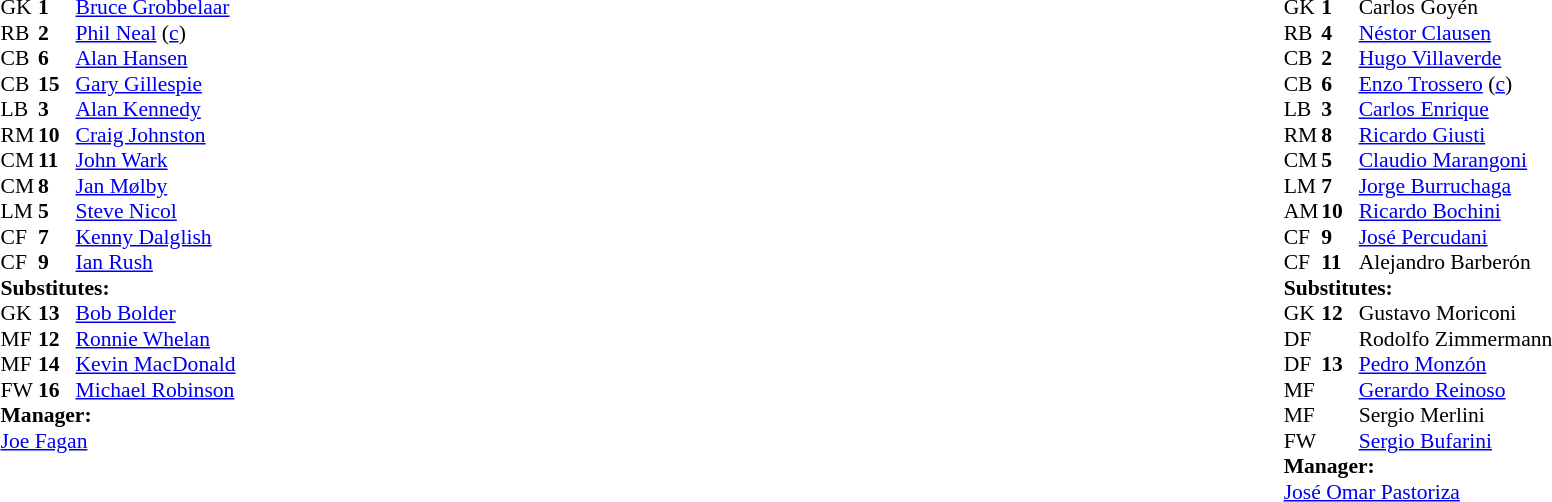<table width="100%">
<tr>
<td valign="top" width="40%"><br><table style="font-size:90%" cellspacing="0" cellpadding="0">
<tr>
<th width=25></th>
<th width=25></th>
</tr>
<tr>
<td>GK</td>
<td><strong>1</strong></td>
<td> <a href='#'>Bruce Grobbelaar</a></td>
</tr>
<tr>
<td>RB</td>
<td><strong>2</strong></td>
<td> <a href='#'>Phil Neal</a> (<a href='#'>c</a>)</td>
</tr>
<tr>
<td>CB</td>
<td><strong>6</strong></td>
<td> <a href='#'>Alan Hansen</a></td>
</tr>
<tr>
<td>CB</td>
<td><strong>15</strong></td>
<td> <a href='#'>Gary Gillespie</a></td>
</tr>
<tr>
<td>LB</td>
<td><strong>3</strong></td>
<td> <a href='#'>Alan Kennedy</a></td>
</tr>
<tr>
<td>RM</td>
<td><strong>10</strong></td>
<td> <a href='#'>Craig Johnston</a></td>
</tr>
<tr>
<td>CM</td>
<td><strong>11</strong></td>
<td> <a href='#'>John Wark</a></td>
<td></td>
<td></td>
</tr>
<tr>
<td>CM</td>
<td><strong>8</strong></td>
<td> <a href='#'>Jan Mølby</a></td>
<td></td>
</tr>
<tr>
<td>LM</td>
<td><strong>5</strong></td>
<td> <a href='#'>Steve Nicol</a></td>
</tr>
<tr>
<td>CF</td>
<td><strong>7</strong></td>
<td> <a href='#'>Kenny Dalglish</a></td>
</tr>
<tr>
<td>CF</td>
<td><strong>9</strong></td>
<td> <a href='#'>Ian Rush</a></td>
</tr>
<tr>
<td colspan=3><strong>Substitutes:</strong></td>
</tr>
<tr>
<td>GK</td>
<td><strong>13</strong></td>
<td> <a href='#'>Bob Bolder</a></td>
</tr>
<tr>
<td>MF</td>
<td><strong>12</strong></td>
<td> <a href='#'>Ronnie Whelan</a></td>
<td></td>
<td></td>
</tr>
<tr>
<td>MF</td>
<td><strong>14</strong></td>
<td> <a href='#'>Kevin MacDonald</a></td>
</tr>
<tr>
<td>FW</td>
<td><strong>16</strong></td>
<td> <a href='#'>Michael Robinson</a></td>
</tr>
<tr>
<td colspan=3><strong>Manager:</strong></td>
</tr>
<tr>
<td colspan=4> <a href='#'>Joe Fagan</a></td>
</tr>
</table>
</td>
<td valign="top"></td>
<td valign="top" width="50%"><br><table style="font-size: 90%; margin: auto;" cellspacing="0" cellpadding="0">
<tr>
<th width=25></th>
<th width=25></th>
</tr>
<tr>
<td>GK</td>
<td><strong>1</strong></td>
<td> Carlos Goyén</td>
</tr>
<tr>
<td>RB</td>
<td><strong>4</strong></td>
<td> <a href='#'>Néstor Clausen</a></td>
<td></td>
</tr>
<tr>
<td>CB</td>
<td><strong>2</strong></td>
<td> <a href='#'>Hugo Villaverde</a></td>
<td></td>
<td></td>
</tr>
<tr>
<td>CB</td>
<td><strong>6</strong></td>
<td> <a href='#'>Enzo Trossero</a> (<a href='#'>c</a>)</td>
</tr>
<tr>
<td>LB</td>
<td><strong>3</strong></td>
<td> <a href='#'>Carlos Enrique</a></td>
</tr>
<tr>
<td>RM</td>
<td><strong>8</strong></td>
<td> <a href='#'>Ricardo Giusti</a></td>
</tr>
<tr>
<td>CM</td>
<td><strong>5</strong></td>
<td> <a href='#'>Claudio Marangoni</a></td>
</tr>
<tr>
<td>LM</td>
<td><strong>7</strong></td>
<td> <a href='#'>Jorge Burruchaga</a></td>
</tr>
<tr>
<td>AM</td>
<td><strong>10</strong></td>
<td> <a href='#'>Ricardo Bochini</a></td>
</tr>
<tr>
<td>CF</td>
<td><strong>9</strong></td>
<td> <a href='#'>José Percudani</a></td>
</tr>
<tr>
<td>CF</td>
<td><strong>11</strong></td>
<td> Alejandro Barberón</td>
</tr>
<tr>
<td colspan=3><strong>Substitutes:</strong></td>
</tr>
<tr>
<td>GK</td>
<td><strong>12</strong></td>
<td> Gustavo Moriconi</td>
</tr>
<tr>
<td>DF</td>
<td><strong> </strong></td>
<td> Rodolfo Zimmermann</td>
</tr>
<tr>
<td>DF</td>
<td><strong>13</strong></td>
<td> <a href='#'>Pedro Monzón</a></td>
<td></td>
<td></td>
</tr>
<tr>
<td>MF</td>
<td><strong> </strong></td>
<td> <a href='#'>Gerardo Reinoso</a></td>
</tr>
<tr>
<td>MF</td>
<td><strong> </strong></td>
<td> Sergio Merlini</td>
</tr>
<tr>
<td>FW</td>
<td><strong> </strong></td>
<td> <a href='#'>Sergio Bufarini</a></td>
</tr>
<tr>
<td colspan=3><strong>Manager:</strong></td>
</tr>
<tr>
<td colspan=4> <a href='#'>José Omar Pastoriza</a></td>
</tr>
</table>
</td>
</tr>
</table>
